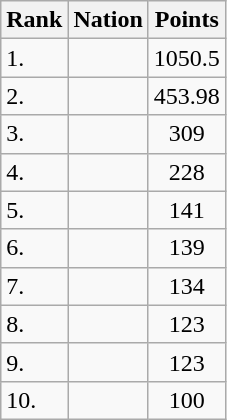<table class="wikitable sortable">
<tr>
<th>Rank</th>
<th>Nation</th>
<th>Points</th>
</tr>
<tr>
<td>1.</td>
<td></td>
<td align=center>1050.5</td>
</tr>
<tr>
<td>2.</td>
<td></td>
<td align=center>453.98</td>
</tr>
<tr>
<td>3.</td>
<td></td>
<td align=center>309</td>
</tr>
<tr>
<td>4.</td>
<td></td>
<td align=center>228</td>
</tr>
<tr>
<td>5.</td>
<td></td>
<td align=center>141</td>
</tr>
<tr>
<td>6.</td>
<td></td>
<td align=center>139</td>
</tr>
<tr>
<td>7.</td>
<td></td>
<td align=center>134</td>
</tr>
<tr>
<td>8.</td>
<td></td>
<td align=center>123</td>
</tr>
<tr>
<td>9.</td>
<td></td>
<td align=center>123</td>
</tr>
<tr>
<td>10.</td>
<td></td>
<td align=center>100</td>
</tr>
</table>
